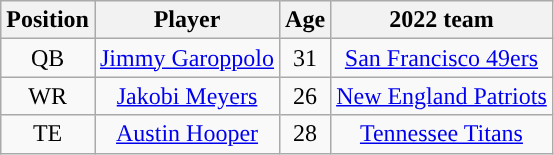<table class="wikitable" style="text-align:center">
<tr>
<th>Position</th>
<th>Player</th>
<th>Age</th>
<th>2022 team</th>
</tr>
<tr>
<td>QB</td>
<td><a href='#'>Jimmy Garoppolo</a></td>
<td>31</td>
<td><a href='#'>San Francisco 49ers</a></td>
</tr>
<tr>
<td>WR</td>
<td><a href='#'>Jakobi Meyers</a></td>
<td>26</td>
<td><a href='#'>New England Patriots</a></td>
</tr>
<tr>
<td>TE</td>
<td><a href='#'>Austin Hooper</a></td>
<td>28</td>
<td><a href='#'>Tennessee Titans</a></td>
</tr>
</table>
